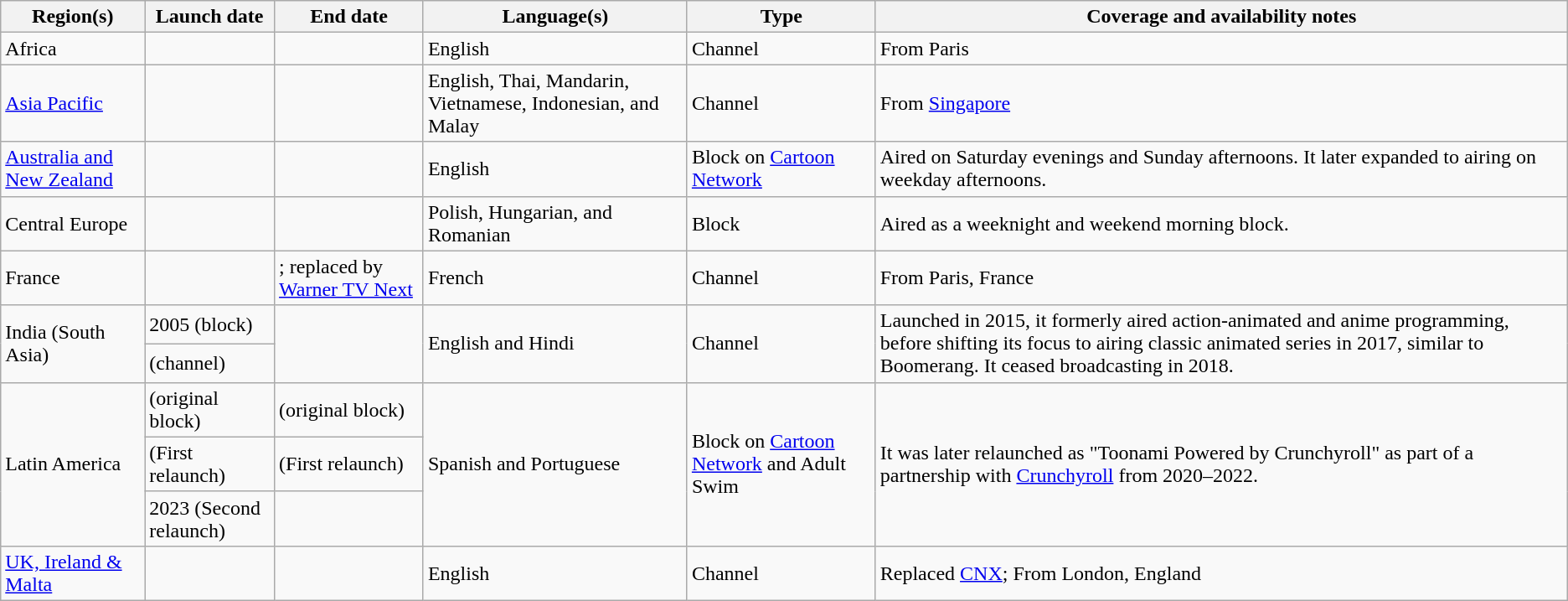<table class="wikitable sortable">
<tr>
<th>Region(s)</th>
<th>Launch date</th>
<th>End date</th>
<th>Language(s)</th>
<th>Type</th>
<th>Coverage and availability notes</th>
</tr>
<tr>
<td>Africa</td>
<td></td>
<td></td>
<td>English</td>
<td>Channel</td>
<td>From Paris</td>
</tr>
<tr>
<td><a href='#'>Asia Pacific</a></td>
<td></td>
<td></td>
<td>English, Thai, Mandarin, Vietnamese, Indonesian, and Malay</td>
<td>Channel</td>
<td>From <a href='#'>Singapore</a></td>
</tr>
<tr>
<td><a href='#'>Australia and New Zealand</a></td>
<td></td>
<td></td>
<td>English</td>
<td>Block on <a href='#'>Cartoon Network</a></td>
<td>Aired on Saturday evenings and Sunday afternoons. It later expanded to airing on weekday afternoons.</td>
</tr>
<tr>
<td>Central Europe</td>
<td></td>
<td></td>
<td>Polish, Hungarian, and Romanian</td>
<td>Block</td>
<td>Aired as a weeknight and weekend morning block.</td>
</tr>
<tr>
<td>France</td>
<td></td>
<td>; replaced by <a href='#'>Warner TV Next</a></td>
<td>French</td>
<td>Channel</td>
<td>From Paris, France</td>
</tr>
<tr>
<td rowspan="2">India (South Asia)</td>
<td>2005 (block)</td>
<td rowspan="2"></td>
<td rowspan="2">English and Hindi</td>
<td rowspan="2">Channel</td>
<td rowspan="2">Launched in 2015, it formerly aired action-animated and anime programming, before shifting its focus to airing classic animated series in 2017, similar to Boomerang. It ceased broadcasting in 2018.</td>
</tr>
<tr>
<td> (channel)</td>
</tr>
<tr>
<td rowspan="3">Latin America</td>
<td> (original block)</td>
<td> (original block)</td>
<td rowspan="3">Spanish and Portuguese</td>
<td rowspan="3">Block on <a href='#'>Cartoon Network</a> and Adult Swim</td>
<td rowspan="3">It was later relaunched as "Toonami Powered by Crunchyroll" as part of a partnership with <a href='#'>Crunchyroll</a> from 2020–2022.</td>
</tr>
<tr>
<td> (First relaunch)</td>
<td> (First relaunch)</td>
</tr>
<tr>
<td>2023 (Second relaunch)</td>
<td></td>
</tr>
<tr>
<td><a href='#'>UK, Ireland & Malta</a></td>
<td></td>
<td></td>
<td>English</td>
<td>Channel</td>
<td>Replaced <a href='#'>CNX</a>; From London, England</td>
</tr>
</table>
